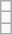<table class="wikitable">
<tr>
<td></td>
</tr>
<tr>
<td></td>
</tr>
<tr>
<td></td>
</tr>
</table>
